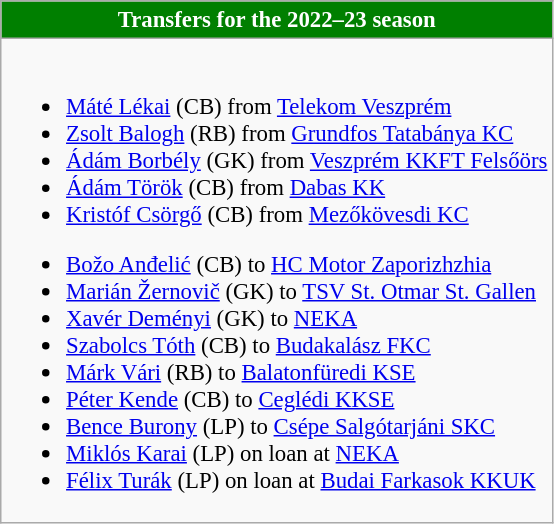<table class="wikitable collapsible collapsed" style="font-size:95%;">
<tr>
<th style="color:white; background:#007F00"> <strong>Transfers for the 2022–23 season</strong></th>
</tr>
<tr>
<td><br>
<ul><li> <a href='#'>Máté Lékai</a> (CB) from  <a href='#'>Telekom Veszprém</a></li><li> <a href='#'>Zsolt Balogh</a> (RB) from  <a href='#'>Grundfos Tatabánya KC</a></li><li> <a href='#'>Ádám Borbély</a> (GK) from  <a href='#'>Veszprém KKFT Felsőörs</a></li><li> <a href='#'>Ádám Török</a> (CB) from  <a href='#'>Dabas KK</a></li><li> <a href='#'>Kristóf Csörgő</a> (CB) from  <a href='#'>Mezőkövesdi KC</a></li></ul><ul><li> <a href='#'>Božo Anđelić</a> (CB) to  <a href='#'>HC Motor Zaporizhzhia</a></li><li> <a href='#'>Marián Žernovič</a> (GK) to  <a href='#'>TSV St. Otmar St. Gallen</a></li><li> <a href='#'>Xavér Deményi</a> (GK) to  <a href='#'>NEKA</a></li><li> <a href='#'>Szabolcs Tóth</a> (CB) to  <a href='#'>Budakalász FKC</a></li><li> <a href='#'>Márk Vári</a> (RB) to  <a href='#'>Balatonfüredi KSE</a></li><li> <a href='#'>Péter Kende</a> (CB) to  <a href='#'>Ceglédi KKSE</a></li><li> <a href='#'>Bence Burony</a> (LP) to  <a href='#'>Csépe Salgótarjáni SKC</a></li><li> <a href='#'>Miklós Karai</a> (LP) on loan at  <a href='#'>NEKA</a></li><li> <a href='#'>Félix Turák</a> (LP) on loan at  <a href='#'>Budai Farkasok KKUK</a></li></ul></td>
</tr>
</table>
